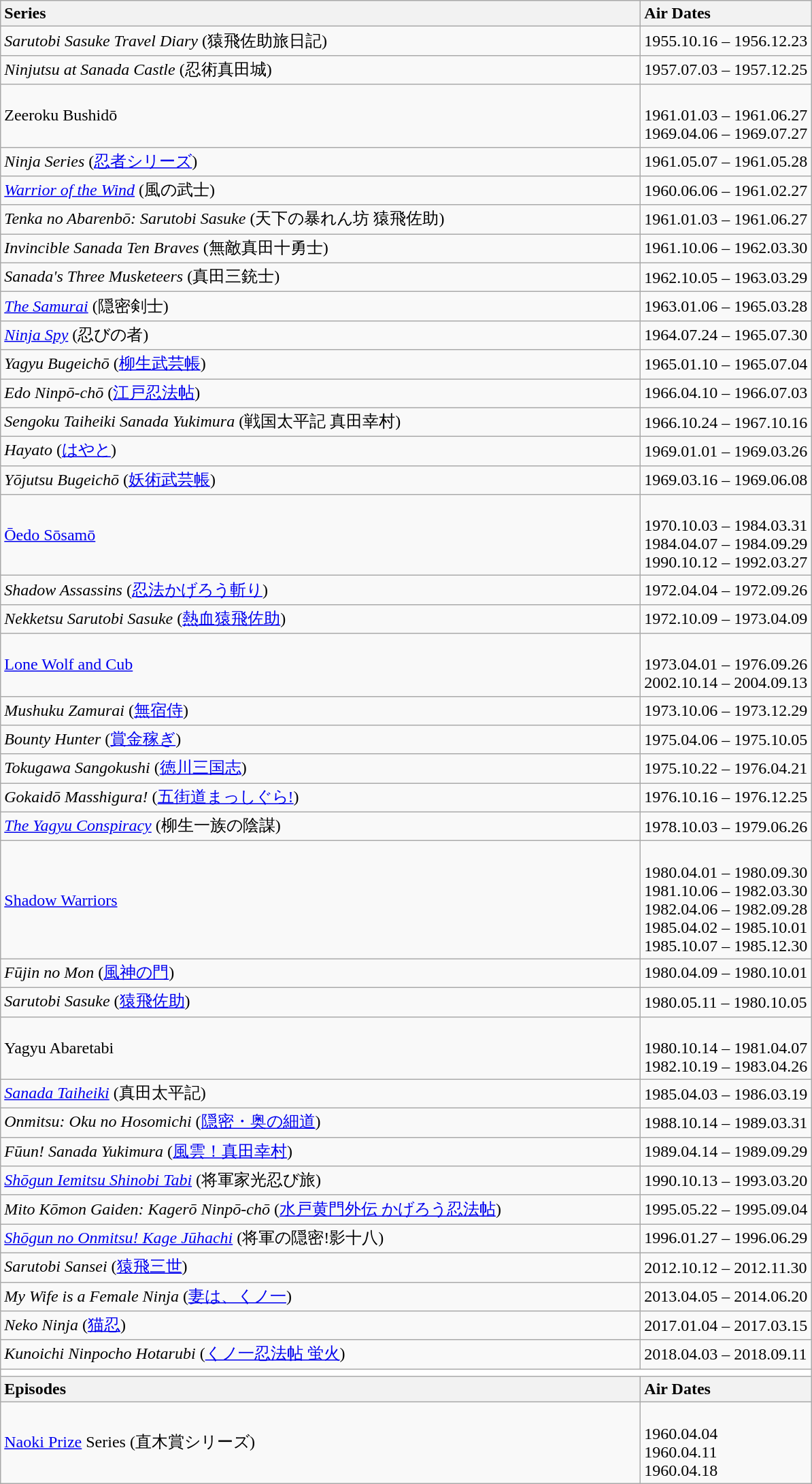<table class="wikitable" border="1">
<tr>
<th width="620" style="text-align:left;">Series</th>
<th width="160" style="text-align:left;">Air Dates</th>
</tr>
<tr>
<td><em>Sarutobi Sasuke Travel Diary</em> (猿飛佐助旅日記)</td>
<td>1955.10.16 – 1956.12.23</td>
</tr>
<tr>
<td><em>Ninjutsu at Sanada Castle</em> (忍術真田城)</td>
<td>1957.07.03 – 1957.12.25</td>
</tr>
<tr>
<td>Zeeroku Bushidō<br></td>
<td><br>1961.01.03 – 1961.06.27<br>1969.04.06 – 1969.07.27</td>
</tr>
<tr>
<td><em>Ninja Series</em> (<a href='#'>忍者シリーズ</a>)</td>
<td>1961.05.07 – 1961.05.28</td>
</tr>
<tr>
<td><em><a href='#'>Warrior of the Wind</a></em> (風の武士)</td>
<td>1960.06.06 – 1961.02.27</td>
</tr>
<tr>
<td><em>Tenka no Abarenbō: Sarutobi Sasuke</em> (天下の暴れん坊 猿飛佐助)</td>
<td>1961.01.03 – 1961.06.27</td>
</tr>
<tr>
<td><em>Invincible Sanada Ten Braves</em> (無敵真田十勇士)</td>
<td>1961.10.06 – 1962.03.30</td>
</tr>
<tr>
<td><em>Sanada's Three Musketeers</em> (真田三銃士)</td>
<td>1962.10.05 – 1963.03.29</td>
</tr>
<tr>
<td><em><a href='#'>The Samurai</a></em> (隠密剣士)</td>
<td>1963.01.06 – 1965.03.28</td>
</tr>
<tr>
<td><em><a href='#'>Ninja Spy</a></em> (忍びの者)</td>
<td>1964.07.24 – 1965.07.30</td>
</tr>
<tr>
<td><em>Yagyu Bugeichō</em> (<a href='#'>柳生武芸帳</a>)</td>
<td>1965.01.10 – 1965.07.04</td>
</tr>
<tr>
<td><em>Edo Ninpō-chō</em> (<a href='#'>江戸忍法帖</a>)</td>
<td>1966.04.10 – 1966.07.03</td>
</tr>
<tr>
<td><em>Sengoku Taiheiki Sanada Yukimura</em> (戦国太平記 真田幸村)</td>
<td>1966.10.24 – 1967.10.16</td>
</tr>
<tr>
<td><em>Hayato</em> (<a href='#'>はやと</a>)</td>
<td>1969.01.01 – 1969.03.26</td>
</tr>
<tr>
<td><em>Yōjutsu Bugeichō</em> (<a href='#'>妖術武芸帳</a>)</td>
<td>1969.03.16 – 1969.06.08</td>
</tr>
<tr>
<td><a href='#'>Ōedo Sōsamō</a><br></td>
<td><br>1970.10.03 – 1984.03.31<br>1984.04.07 – 1984.09.29<br>1990.10.12 – 1992.03.27</td>
</tr>
<tr>
<td><em>Shadow Assassins</em> (<a href='#'>忍法かげろう斬り</a>)</td>
<td>1972.04.04 – 1972.09.26</td>
</tr>
<tr>
<td><em>Nekketsu Sarutobi Sasuke</em> (<a href='#'>熱血猿飛佐助</a>)</td>
<td>1972.10.09 – 1973.04.09</td>
</tr>
<tr>
<td><a href='#'>Lone Wolf and Cub</a><br></td>
<td><br>1973.04.01 – 1976.09.26<br>2002.10.14 – 2004.09.13</td>
</tr>
<tr>
<td><em>Mushuku Zamurai</em> (<a href='#'>無宿侍</a>)</td>
<td>1973.10.06 – 1973.12.29</td>
</tr>
<tr>
<td><em>Bounty Hunter</em> (<a href='#'>賞金稼ぎ</a>)</td>
<td>1975.04.06 – 1975.10.05</td>
</tr>
<tr>
<td><em>Tokugawa Sangokushi</em> (<a href='#'>徳川三国志</a>)</td>
<td>1975.10.22 – 1976.04.21</td>
</tr>
<tr>
<td><em>Gokaidō Masshigura!</em> (<a href='#'>五街道まっしぐら!</a>)</td>
<td>1976.10.16 – 1976.12.25</td>
</tr>
<tr>
<td><em><a href='#'>The Yagyu Conspiracy</a></em> (柳生一族の陰謀)</td>
<td>1978.10.03 – 1979.06.26</td>
</tr>
<tr>
<td><a href='#'>Shadow Warriors</a><br></td>
<td><br>1980.04.01 – 1980.09.30<br>1981.10.06 – 1982.03.30<br>1982.04.06 – 1982.09.28<br>1985.04.02 – 1985.10.01<br>1985.10.07 – 1985.12.30</td>
</tr>
<tr>
<td><em>Fūjin no Mon</em> (<a href='#'>風神の門</a>)</td>
<td>1980.04.09 – 1980.10.01</td>
</tr>
<tr>
<td><em>Sarutobi Sasuke</em> (<a href='#'>猿飛佐助</a>)</td>
<td>1980.05.11 – 1980.10.05</td>
</tr>
<tr>
<td>Yagyu Abaretabi<br></td>
<td><br>	1980.10.14 – 1981.04.07<br>1982.10.19 – 1983.04.26</td>
</tr>
<tr>
<td><em><a href='#'>Sanada Taiheiki</a></em> (真田太平記)</td>
<td>1985.04.03 – 1986.03.19</td>
</tr>
<tr>
<td><em>Onmitsu: Oku no Hosomichi</em> (<a href='#'>隠密・奥の細道</a>)</td>
<td>1988.10.14 – 1989.03.31</td>
</tr>
<tr>
<td><em>Fūun! Sanada Yukimura</em> (<a href='#'>風雲！真田幸村</a>)</td>
<td>1989.04.14 – 1989.09.29</td>
</tr>
<tr>
<td><em><a href='#'>Shōgun Iemitsu Shinobi Tabi</a></em> (将軍家光忍び旅)</td>
<td>1990.10.13 – 1993.03.20</td>
</tr>
<tr>
<td><em>Mito Kōmon Gaiden: Kagerō Ninpō-chō</em> (<a href='#'>水戸黄門外伝 かげろう忍法帖</a>)</td>
<td>1995.05.22 – 1995.09.04</td>
</tr>
<tr>
<td><em><a href='#'>Shōgun no Onmitsu! Kage Jūhachi</a></em> (将軍の隠密!影十八)</td>
<td>1996.01.27 – 1996.06.29</td>
</tr>
<tr>
<td><em>Sarutobi Sansei</em> (<a href='#'>猿飛三世</a>)</td>
<td>2012.10.12 – 2012.11.30</td>
</tr>
<tr>
<td><em>My Wife is a Female Ninja</em> (<a href='#'>妻は、くノ一</a>)</td>
<td>2013.04.05 – 2014.06.20</td>
</tr>
<tr>
<td><em>Neko Ninja</em> (<a href='#'>猫忍</a>)</td>
<td>2017.01.04 – 2017.03.15</td>
</tr>
<tr>
<td><em>Kunoichi Ninpocho Hotarubi</em> (<a href='#'>くノ一忍法帖 蛍火</a>)</td>
<td>2018.04.03 – 2018.09.11</td>
</tr>
<tr>
<td style="background: white" colspan="3"></td>
</tr>
<tr>
<th width="620" style="text-align:left;">Episodes</th>
<th width="160" style="text-align:left;">Air Dates</th>
</tr>
<tr>
<td><a href='#'>Naoki Prize</a> Series (直木賞シリーズ)<br></td>
<td><br>1960.04.04<br>1960.04.11<br>1960.04.18</td>
</tr>
</table>
